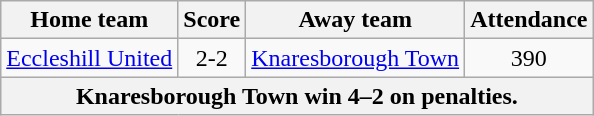<table class="wikitable" style="text-align: center">
<tr>
<th>Home team</th>
<th>Score</th>
<th>Away team</th>
<th>Attendance</th>
</tr>
<tr>
<td><a href='#'>Eccleshill United</a></td>
<td>2-2</td>
<td><a href='#'>Knaresborough Town</a></td>
<td>390</td>
</tr>
<tr>
<th colspan="4"><strong>Knaresborough Town win 4–2 on penalties.</strong></th>
</tr>
</table>
